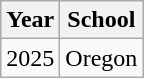<table class="wikitable">
<tr>
<th>Year</th>
<th>School</th>
</tr>
<tr>
<td>2025</td>
<td>Oregon</td>
</tr>
</table>
